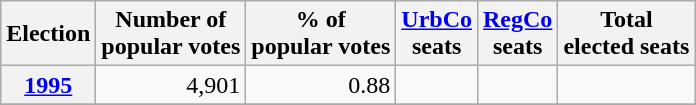<table class="wikitable" style="text-align: right;">
<tr align=center>
<th>Election</th>
<th>Number of<br>popular votes</th>
<th>% of<br>popular votes</th>
<th><a href='#'>UrbCo</a><br>seats</th>
<th><a href='#'>RegCo</a><br>seats</th>
<th>Total<br>elected seats</th>
</tr>
<tr>
<th><a href='#'>1995</a></th>
<td>4,901</td>
<td>0.88</td>
<td></td>
<td></td>
<td></td>
</tr>
<tr>
</tr>
</table>
